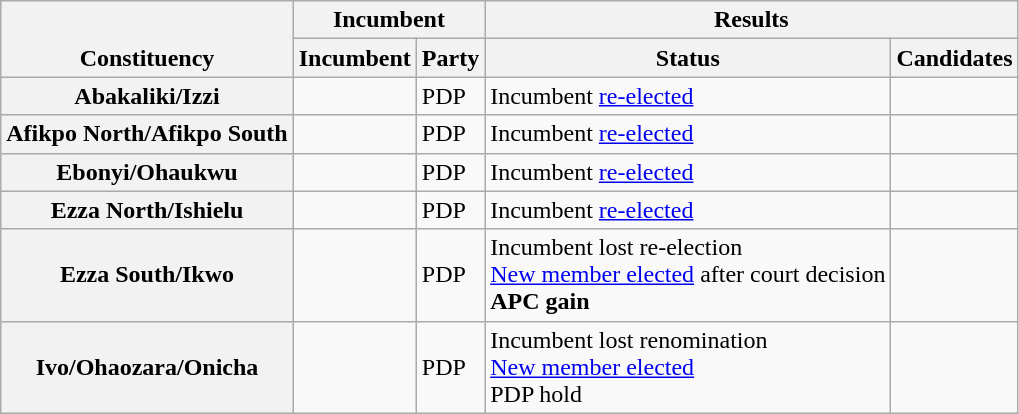<table class="wikitable sortable">
<tr valign=bottom>
<th rowspan=2>Constituency</th>
<th colspan=2>Incumbent</th>
<th colspan=2>Results</th>
</tr>
<tr valign=bottom>
<th>Incumbent</th>
<th>Party</th>
<th>Status</th>
<th>Candidates</th>
</tr>
<tr>
<th>Abakaliki/Izzi</th>
<td></td>
<td>PDP</td>
<td>Incumbent <a href='#'>re-elected</a></td>
<td nowrap></td>
</tr>
<tr>
<th>Afikpo North/Afikpo South</th>
<td></td>
<td>PDP</td>
<td>Incumbent <a href='#'>re-elected</a></td>
<td nowrap></td>
</tr>
<tr>
<th>Ebonyi/Ohaukwu</th>
<td></td>
<td>PDP</td>
<td>Incumbent <a href='#'>re-elected</a></td>
<td nowrap></td>
</tr>
<tr>
<th>Ezza North/Ishielu</th>
<td></td>
<td>PDP</td>
<td>Incumbent <a href='#'>re-elected</a></td>
<td nowrap></td>
</tr>
<tr>
<th>Ezza South/Ikwo</th>
<td></td>
<td>PDP</td>
<td>Incumbent lost re-election<br><a href='#'>New member elected</a> after court decision<br><strong>APC gain</strong></td>
<td nowrap></td>
</tr>
<tr>
<th>Ivo/Ohaozara/Onicha</th>
<td></td>
<td>PDP</td>
<td>Incumbent lost renomination<br><a href='#'>New member elected</a><br>PDP hold</td>
<td nowrap></td>
</tr>
</table>
